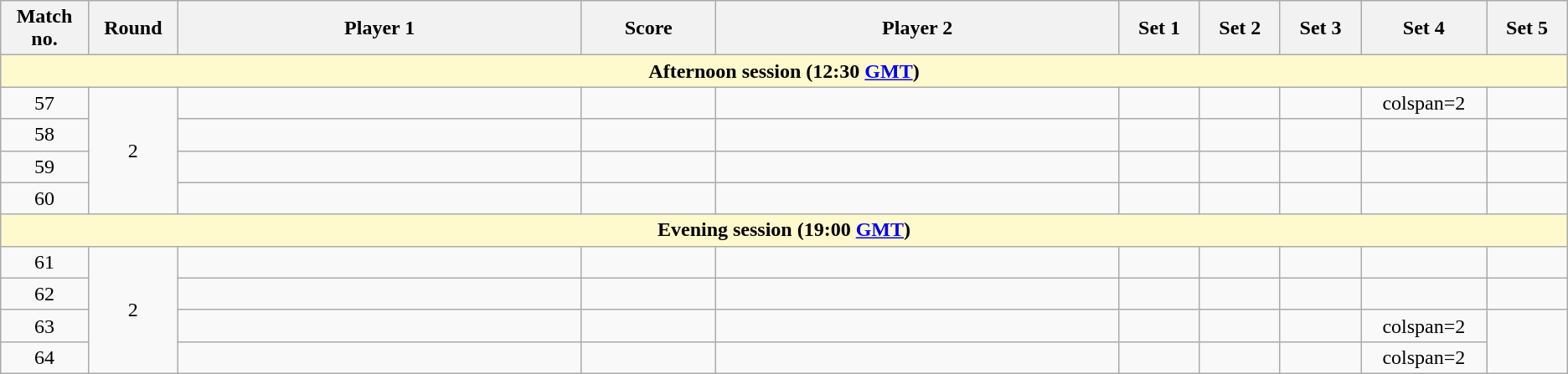<table class="wikitable">
<tr>
<th width="2%">Match no.</th>
<th width="2%">Round</th>
<th width="15%">Player 1</th>
<th width="5%">Score</th>
<th width="15%">Player 2</th>
<th width="3%">Set 1</th>
<th width="3%">Set 2</th>
<th width="3%">Set 3</th>
<th width="3%">Set 4</th>
<th width="3%">Set 5</th>
</tr>
<tr>
<td colspan="10" style="text-align:center; background-color:#FFFACD"><strong>Afternoon session (12:30 <a href='#'>GMT</a>)</strong></td>
</tr>
<tr style=text-align:center;">
<td>57</td>
<td rowspan=4>2</td>
<td></td>
<td></td>
<td></td>
<td></td>
<td></td>
<td></td>
<td>colspan=2</td>
</tr>
<tr style=text-align:center;">
<td>58</td>
<td></td>
<td></td>
<td></td>
<td></td>
<td></td>
<td></td>
<td></td>
<td></td>
</tr>
<tr style=text-align:center;">
<td>59</td>
<td></td>
<td></td>
<td></td>
<td></td>
<td></td>
<td></td>
<td></td>
<td></td>
</tr>
<tr style=text-align:center;">
<td>60</td>
<td></td>
<td></td>
<td></td>
<td></td>
<td></td>
<td></td>
<td></td>
<td></td>
</tr>
<tr>
<td colspan="10" style="text-align:center; background-color:#FFFACD"><strong>Evening session (19:00 <a href='#'>GMT</a>)</strong></td>
</tr>
<tr style=text-align:center;">
<td>61</td>
<td rowspan=4>2</td>
<td></td>
<td></td>
<td></td>
<td></td>
<td></td>
<td></td>
<td></td>
<td></td>
</tr>
<tr style=text-align:center;">
<td>62</td>
<td></td>
<td></td>
<td></td>
<td></td>
<td></td>
<td></td>
<td></td>
<td></td>
</tr>
<tr style=text-align:center;">
<td>63</td>
<td></td>
<td></td>
<td></td>
<td></td>
<td></td>
<td></td>
<td>colspan=2</td>
</tr>
<tr style=text-align:center;">
<td>64</td>
<td></td>
<td></td>
<td></td>
<td></td>
<td></td>
<td></td>
<td>colspan=2</td>
</tr>
</table>
